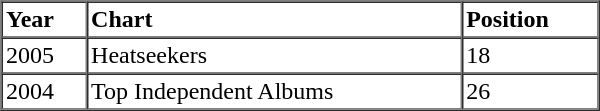<table border=1 cellspacing=0 cellpadding=2 width="400px">
<tr>
<th align="left">Year</th>
<th align="left">Chart</th>
<th align="left">Position</th>
</tr>
<tr>
<td align="left">2005</td>
<td align="left">Heatseekers</td>
<td align="left">18</td>
</tr>
<tr>
<td align="left">2004</td>
<td align="left">Top Independent Albums</td>
<td align="left">26</td>
</tr>
</table>
